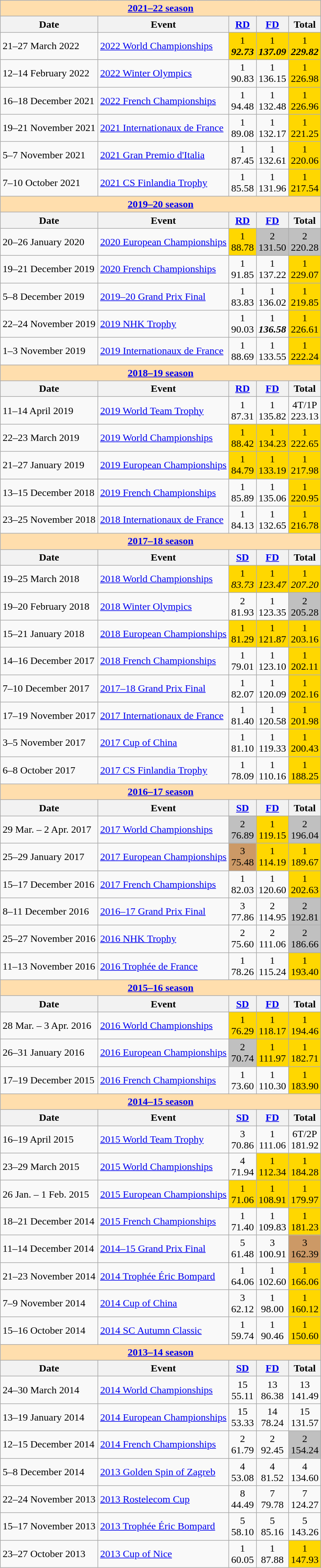<table class="wikitable">
<tr>
<td style="background-color: #ffdead; " colspan=5 align=center><a href='#'><strong>2021–22 season</strong></a></td>
</tr>
<tr>
<th>Date</th>
<th>Event</th>
<th><a href='#'>RD</a></th>
<th><a href='#'>FD</a></th>
<th>Total</th>
</tr>
<tr>
<td>21–27 March 2022</td>
<td><a href='#'>2022 World Championships</a></td>
<td align=center bgcolor=gold>1 <br> <strong> <em>92.73</em> </strong></td>
<td align=center bgcolor=gold>1 <br> <strong> <em>137.09</em> </strong></td>
<td align=center bgcolor=gold>1 <br> <strong> <em>229.82</em> </strong></td>
</tr>
<tr>
<td>12–14 February 2022</td>
<td><a href='#'>2022 Winter Olympics</a></td>
<td align=center>1 <br> 90.83</td>
<td align=center>1 <br> 136.15</td>
<td align=center bgcolor=gold>1 <br> 226.98</td>
</tr>
<tr>
<td>16–18 December 2021</td>
<td><a href='#'>2022 French Championships</a></td>
<td align=center>1 <br> 94.48</td>
<td align=center>1 <br> 132.48</td>
<td align=center bgcolor=gold>1 <br> 226.96</td>
</tr>
<tr>
<td>19–21 November 2021</td>
<td><a href='#'>2021 Internationaux de France</a></td>
<td align=center>1 <br> 89.08</td>
<td align=center>1 <br> 132.17</td>
<td align=center bgcolor=gold>1 <br> 221.25</td>
</tr>
<tr>
<td>5–7 November 2021</td>
<td><a href='#'>2021 Gran Premio d'Italia</a></td>
<td align=center>1 <br> 87.45</td>
<td align=center>1 <br> 132.61</td>
<td align=center bgcolor=gold>1 <br> 220.06</td>
</tr>
<tr>
<td>7–10 October 2021</td>
<td><a href='#'>2021 CS Finlandia Trophy</a></td>
<td align=center>1 <br> 85.58</td>
<td align=center>1 <br> 131.96</td>
<td align=center bgcolor=gold>1 <br> 217.54</td>
</tr>
<tr>
<th style="background-color: #ffdead; " colspan=5 align=center><a href='#'>2019–20 season</a></th>
</tr>
<tr>
<th>Date</th>
<th>Event</th>
<th><a href='#'>RD</a></th>
<th><a href='#'>FD</a></th>
<th>Total</th>
</tr>
<tr>
<td>20–26 January 2020</td>
<td><a href='#'>2020 European Championships</a></td>
<td align=center bgcolor=gold>1 <br> 88.78</td>
<td align=center bgcolor=silver>2 <br> 131.50</td>
<td align=center bgcolor=silver>2 <br> 220.28</td>
</tr>
<tr>
<td>19–21 December 2019</td>
<td><a href='#'>2020 French Championships</a></td>
<td align=center>1 <br> 91.85</td>
<td align=center>1 <br> 137.22</td>
<td align=center bgcolor=gold>1 <br> 229.07</td>
</tr>
<tr>
<td>5–8 December 2019</td>
<td><a href='#'>2019–20 Grand Prix Final</a></td>
<td align=center>1 <br> 83.83</td>
<td align=center>1 <br> 136.02</td>
<td align=center bgcolor=gold>1 <br> 219.85</td>
</tr>
<tr>
<td>22–24 November 2019</td>
<td><a href='#'>2019 NHK Trophy</a></td>
<td align=center>1 <br> 90.03</td>
<td align=center>1 <br> <strong> <em>136.58</em> </strong></td>
<td align=center bgcolor=gold>1 <br> 226.61</td>
</tr>
<tr>
<td>1–3 November 2019</td>
<td><a href='#'>2019 Internationaux de France</a></td>
<td align=center>1 <br> 88.69</td>
<td align=center>1 <br> 133.55</td>
<td align=center bgcolor=gold>1 <br> 222.24</td>
</tr>
<tr>
<th style="background-color: #ffdead; " colspan=5 align=center><a href='#'>2018–19 season</a></th>
</tr>
<tr>
<th>Date</th>
<th>Event</th>
<th><a href='#'>RD</a></th>
<th><a href='#'>FD</a></th>
<th>Total</th>
</tr>
<tr>
<td>11–14 April 2019</td>
<td><a href='#'>2019 World Team Trophy</a></td>
<td align=center>1 <br> 87.31</td>
<td align=center>1 <br> 135.82</td>
<td align=center>4T/1P <br> 223.13</td>
</tr>
<tr>
<td>22–23 March 2019</td>
<td><a href='#'>2019 World Championships</a></td>
<td align=center bgcolor=gold>1 <br> 88.42</td>
<td align=center bgcolor=gold>1 <br> 134.23</td>
<td align=center bgcolor=gold>1 <br> 222.65</td>
</tr>
<tr>
<td>21–27 January 2019</td>
<td><a href='#'>2019 European Championships</a></td>
<td align=center bgcolor=gold>1 <br> 84.79</td>
<td align=center bgcolor=gold>1 <br> 133.19</td>
<td align=center bgcolor=gold>1 <br> 217.98</td>
</tr>
<tr>
<td>13–15 December 2018</td>
<td><a href='#'>2019 French Championships</a></td>
<td align=center>1 <br> 85.89</td>
<td align=center>1 <br> 135.06</td>
<td align=center bgcolor=gold>1 <br> 220.95</td>
</tr>
<tr>
<td>23–25 November 2018</td>
<td><a href='#'>2018 Internationaux de France</a></td>
<td align=center>1 <br> 84.13</td>
<td align=center>1 <br> 132.65</td>
<td align=center bgcolor=gold>1 <br> 216.78</td>
</tr>
<tr>
<th style="background-color: #ffdead; " colspan=5 align=center><a href='#'>2017–18 season</a></th>
</tr>
<tr>
<th>Date</th>
<th>Event</th>
<th><a href='#'>SD</a></th>
<th><a href='#'>FD</a></th>
<th>Total</th>
</tr>
<tr>
<td>19–25 March 2018</td>
<td><a href='#'>2018 World Championships</a></td>
<td align=center bgcolor=gold>1 <br> <em>83.73</em></td>
<td align=center bgcolor=gold>1 <br> <em>123.47</em></td>
<td align=center bgcolor=gold>1 <br> <em>207.20</em></td>
</tr>
<tr>
<td>19–20 February 2018</td>
<td><a href='#'>2018 Winter Olympics</a></td>
<td align=center>2 <br> 81.93</td>
<td align=center>1 <br> 123.35</td>
<td align=center bgcolor=silver>2 <br> 205.28</td>
</tr>
<tr>
<td>15–21 January 2018</td>
<td><a href='#'>2018 European Championships</a></td>
<td align=center bgcolor=gold>1 <br> 81.29</td>
<td align=center bgcolor=gold>1 <br> 121.87</td>
<td align=center bgcolor=gold>1 <br> 203.16</td>
</tr>
<tr>
<td>14–16 December 2017</td>
<td><a href='#'>2018 French Championships</a></td>
<td align=center>1 <br> 79.01</td>
<td align=center>1 <br> 123.10</td>
<td align=center bgcolor=gold>1 <br> 202.11</td>
</tr>
<tr>
<td>7–10 December 2017</td>
<td><a href='#'>2017–18 Grand Prix Final</a></td>
<td align=center>1 <br> 82.07</td>
<td align=center>1 <br> 120.09</td>
<td align=center bgcolor=gold>1 <br> 202.16</td>
</tr>
<tr>
<td>17–19 November 2017</td>
<td><a href='#'>2017 Internationaux de France</a></td>
<td align=center>1 <br> 81.40</td>
<td align=center>1 <br> 120.58</td>
<td align=center bgcolor=gold>1 <br> 201.98</td>
</tr>
<tr>
<td>3–5 November 2017</td>
<td><a href='#'>2017 Cup of China</a></td>
<td align=center>1 <br> 81.10</td>
<td align=center>1 <br> 119.33</td>
<td align=center bgcolor=gold>1 <br> 200.43</td>
</tr>
<tr>
<td>6–8 October 2017</td>
<td><a href='#'>2017 CS Finlandia Trophy</a></td>
<td align=center>1 <br> 78.09</td>
<td align=center>1 <br> 110.16</td>
<td align=center bgcolor=gold>1 <br> 188.25</td>
</tr>
<tr>
<th style="background-color: #ffdead; " colspan=5 align=center><a href='#'>2016–17 season</a></th>
</tr>
<tr>
<th>Date</th>
<th>Event</th>
<th><a href='#'>SD</a></th>
<th><a href='#'>FD</a></th>
<th>Total</th>
</tr>
<tr>
<td>29 Mar. – 2 Apr. 2017</td>
<td><a href='#'>2017 World Championships</a></td>
<td align=center bgcolor=silver>2 <br> 76.89</td>
<td align=center bgcolor=gold>1 <br> 119.15</td>
<td align=center bgcolor=silver>2 <br> 196.04</td>
</tr>
<tr>
<td>25–29 January 2017</td>
<td><a href='#'>2017 European Championships</a></td>
<td align="center" bgcolor="#cc9966">3 <br> 75.48</td>
<td align=center bgcolor=gold>1 <br> 114.19</td>
<td align=center bgcolor=gold>1 <br> 189.67</td>
</tr>
<tr>
<td>15–17 December 2016</td>
<td><a href='#'>2017 French Championships</a></td>
<td align=center>1 <br> 82.03</td>
<td align=center>1 <br> 120.60</td>
<td align=center bgcolor=gold>1 <br> 202.63</td>
</tr>
<tr>
<td>8–11 December 2016</td>
<td><a href='#'>2016–17 Grand Prix Final</a></td>
<td align=center>3 <br> 77.86</td>
<td align=center>2 <br> 114.95</td>
<td align=center bgcolor=silver>2 <br> 192.81</td>
</tr>
<tr>
<td>25–27 November 2016</td>
<td><a href='#'>2016 NHK Trophy</a></td>
<td align=center>2 <br> 75.60</td>
<td align=center>2 <br> 111.06</td>
<td align=center bgcolor=silver>2 <br> 186.66</td>
</tr>
<tr>
<td>11–13 November 2016</td>
<td><a href='#'>2016 Trophée de France</a></td>
<td align=center>1 <br> 78.26</td>
<td align=center>1 <br> 115.24</td>
<td align=center bgcolor=gold>1 <br> 193.40</td>
</tr>
<tr>
<th style="background-color: #ffdead; " colspan=5 align=center><a href='#'>2015–16 season</a></th>
</tr>
<tr>
<th>Date</th>
<th>Event</th>
<th><a href='#'>SD</a></th>
<th><a href='#'>FD</a></th>
<th>Total</th>
</tr>
<tr>
<td>28 Mar. – 3 Apr. 2016</td>
<td><a href='#'>2016 World Championships</a></td>
<td align=center bgcolor=gold>1 <br> 76.29</td>
<td align=center bgcolor=gold>1 <br> 118.17</td>
<td align=center bgcolor=gold>1 <br> 194.46</td>
</tr>
<tr>
<td>26–31 January 2016</td>
<td><a href='#'>2016 European Championships</a></td>
<td align=center bgcolor=silver>2 <br> 70.74</td>
<td align=center bgcolor=gold>1 <br> 111.97</td>
<td align=center bgcolor=gold>1 <br> 182.71</td>
</tr>
<tr>
<td>17–19 December 2015</td>
<td><a href='#'>2016 French Championships</a></td>
<td align=center>1 <br> 73.60</td>
<td align=center>1 <br> 110.30</td>
<td align=center bgcolor=gold>1 <br> 183.90</td>
</tr>
<tr>
<th style="background-color: #ffdead; " colspan=5 align=center><a href='#'>2014–15 season</a></th>
</tr>
<tr>
<th>Date</th>
<th>Event</th>
<th><a href='#'>SD</a></th>
<th><a href='#'>FD</a></th>
<th>Total</th>
</tr>
<tr>
<td>16–19 April 2015</td>
<td><a href='#'>2015 World Team Trophy</a></td>
<td align=center>3 <br> 70.86</td>
<td align=center>1 <br> 111.06</td>
<td align=center>6T/2P <br> 181.92</td>
</tr>
<tr>
<td>23–29 March 2015</td>
<td><a href='#'>2015 World Championships</a></td>
<td align=center>4 <br> 71.94</td>
<td align=center bgcolor=gold>1 <br> 112.34</td>
<td align=center bgcolor=gold>1 <br> 184.28</td>
</tr>
<tr>
<td>26 Jan. – 1 Feb. 2015</td>
<td><a href='#'>2015 European Championships</a></td>
<td align=center bgcolor=gold>1 <br> 71.06</td>
<td align=center bgcolor=gold>1 <br> 108.91</td>
<td align=center bgcolor=gold>1 <br> 179.97</td>
</tr>
<tr>
<td>18–21 December 2014</td>
<td><a href='#'>2015 French Championships</a></td>
<td align=center>1 <br> 71.40</td>
<td align=center>1 <br> 109.83</td>
<td align=center bgcolor=gold>1 <br> 181.23</td>
</tr>
<tr>
<td>11–14 December 2014</td>
<td><a href='#'>2014–15 Grand Prix Final</a></td>
<td align=center>5 <br> 61.48</td>
<td align=center>3 <br> 100.91</td>
<td align="center" bgcolor="#cc9966">3 <br> 162.39</td>
</tr>
<tr>
<td>21–23 November 2014</td>
<td><a href='#'>2014 Trophée Éric Bompard</a></td>
<td align=center>1 <br> 64.06</td>
<td align=center>1 <br> 102.60</td>
<td align=center bgcolor=gold>1 <br> 166.06</td>
</tr>
<tr>
<td>7–9 November 2014</td>
<td><a href='#'>2014 Cup of China</a></td>
<td align=center>3 <br> 62.12</td>
<td align=center>1 <br> 98.00</td>
<td align=center bgcolor=gold>1 <br> 160.12</td>
</tr>
<tr>
<td>15–16 October 2014</td>
<td><a href='#'>2014 SC Autumn Classic</a></td>
<td align=center>1 <br> 59.74</td>
<td align=center>1 <br> 90.46</td>
<td align=center bgcolor=gold>1 <br> 150.60</td>
</tr>
<tr>
<th style="background-color: #ffdead; " colspan=5 align=center><a href='#'>2013–14 season</a></th>
</tr>
<tr>
<th>Date</th>
<th>Event</th>
<th><a href='#'>SD</a></th>
<th><a href='#'>FD</a></th>
<th>Total</th>
</tr>
<tr>
<td>24–30 March 2014</td>
<td><a href='#'>2014 World Championships</a></td>
<td align=center>15 <br> 55.11</td>
<td align=center>13 <br> 86.38</td>
<td align=center>13 <br> 141.49</td>
</tr>
<tr>
<td>13–19 January 2014</td>
<td><a href='#'>2014 European Championships</a></td>
<td align=center>15 <br> 53.33</td>
<td align=center>14 <br> 78.24</td>
<td align=center>15 <br> 131.57</td>
</tr>
<tr>
<td>12–15 December 2014</td>
<td><a href='#'>2014 French Championships</a></td>
<td align=center>2 <br> 61.79</td>
<td align=center>2 <br> 92.45</td>
<td align=center bgcolor=silver>2 <br> 154.24</td>
</tr>
<tr>
<td>5–8 December 2014</td>
<td><a href='#'>2013 Golden Spin of Zagreb</a></td>
<td align=center>4 <br> 53.08</td>
<td align=center>4 <br> 81.52</td>
<td align=center>4 <br> 134.60</td>
</tr>
<tr>
<td>22–24 November 2013</td>
<td><a href='#'>2013 Rostelecom Cup</a></td>
<td align=center>8 <br> 44.49</td>
<td align=center>7 <br> 79.78</td>
<td align=center>7 <br> 124.27</td>
</tr>
<tr>
<td>15–17 November 2013</td>
<td><a href='#'>2013 Trophée Éric Bompard</a></td>
<td align=center>5 <br> 58.10</td>
<td align=center>5 <br> 85.16</td>
<td align=center>5 <br> 143.26</td>
</tr>
<tr>
<td>23–27 October 2013</td>
<td><a href='#'>2013 Cup of Nice</a></td>
<td align=center>1 <br> 60.05</td>
<td align=center>1 <br> 87.88</td>
<td align=center bgcolor=gold>1 <br> 147.93</td>
</tr>
</table>
